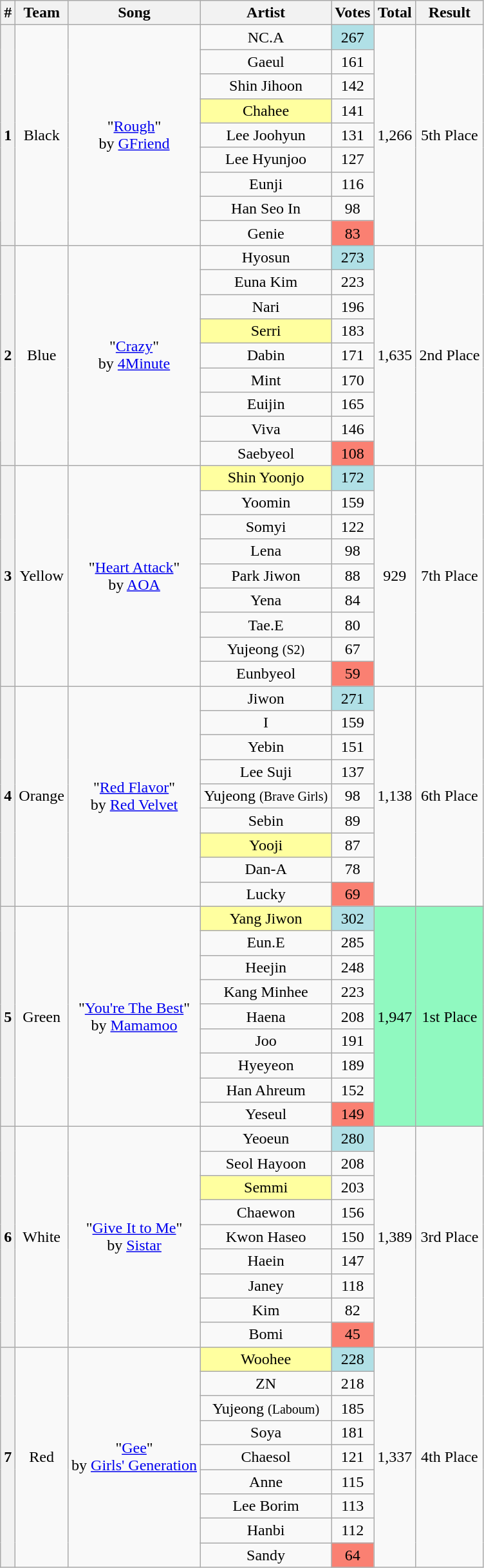<table class="wikitable" style="text-align:center;">
<tr>
<th># </th>
<th>Team</th>
<th>Song</th>
<th>Artist</th>
<th>Votes</th>
<th>Total</th>
<th>Result</th>
</tr>
<tr>
<th rowspan="9">1</th>
<td rowspan="9">Black</td>
<td rowspan="9">"<a href='#'>Rough</a>"<br> by <a href='#'>GFriend</a></td>
<td>NC.A</td>
<td style=background:#B0E0E6;>267</td>
<td rowspan="9">1,266</td>
<td rowspan="9">5th Place</td>
</tr>
<tr>
<td>Gaeul</td>
<td>161</td>
</tr>
<tr>
<td>Shin Jihoon</td>
<td>142</td>
</tr>
<tr>
<td style=background:#FFFF9F;>Chahee</td>
<td>141</td>
</tr>
<tr>
<td>Lee Joohyun</td>
<td>131</td>
</tr>
<tr>
<td>Lee Hyunjoo</td>
<td>127</td>
</tr>
<tr>
<td>Eunji</td>
<td>116</td>
</tr>
<tr>
<td>Han Seo In</td>
<td>98</td>
</tr>
<tr>
<td>Genie</td>
<td style=background:salmon;>83</td>
</tr>
<tr>
<th rowspan="9">2</th>
<td rowspan="9">Blue</td>
<td rowspan="9">"<a href='#'>Crazy</a>"<br> by <a href='#'>4Minute</a></td>
<td>Hyosun</td>
<td style=background:#B0E0E6;>273</td>
<td rowspan="9">1,635</td>
<td rowspan="9">2nd Place</td>
</tr>
<tr>
<td>Euna Kim</td>
<td>223</td>
</tr>
<tr>
<td>Nari</td>
<td>196</td>
</tr>
<tr>
<td style=background:#FFFF9F;>Serri</td>
<td>183</td>
</tr>
<tr>
<td>Dabin</td>
<td>171</td>
</tr>
<tr>
<td>Mint</td>
<td>170</td>
</tr>
<tr>
<td>Euijin</td>
<td>165</td>
</tr>
<tr>
<td>Viva</td>
<td>146</td>
</tr>
<tr>
<td>Saebyeol</td>
<td style=background:salmon;>108</td>
</tr>
<tr>
<th rowspan="9">3</th>
<td rowspan="9">Yellow</td>
<td rowspan="9">"<a href='#'>Heart Attack</a>"<br> by <a href='#'>AOA</a></td>
<td style=background:#FFFF9F;>Shin Yoonjo</td>
<td style=background:#B0E0E6;>172</td>
<td rowspan="9">929</td>
<td rowspan="9">7th Place</td>
</tr>
<tr>
<td>Yoomin</td>
<td>159</td>
</tr>
<tr>
<td>Somyi</td>
<td>122</td>
</tr>
<tr>
<td>Lena</td>
<td>98</td>
</tr>
<tr>
<td>Park Jiwon</td>
<td>88</td>
</tr>
<tr>
<td>Yena</td>
<td>84</td>
</tr>
<tr>
<td>Tae.E</td>
<td>80</td>
</tr>
<tr>
<td>Yujeong <small>(S2)</small></td>
<td>67</td>
</tr>
<tr>
<td>Eunbyeol</td>
<td style=background:salmon;>59</td>
</tr>
<tr>
<th rowspan="9">4</th>
<td rowspan="9">Orange</td>
<td rowspan="9">"<a href='#'>Red Flavor</a>" <br>by <a href='#'>Red Velvet</a></td>
<td>Jiwon</td>
<td style=background:#B0E0E6;>271</td>
<td rowspan="9">1,138</td>
<td rowspan="9">6th Place</td>
</tr>
<tr>
<td>I</td>
<td>159</td>
</tr>
<tr>
<td>Yebin</td>
<td>151</td>
</tr>
<tr>
<td>Lee Suji</td>
<td>137</td>
</tr>
<tr>
<td>Yujeong <small>(Brave Girls)</small></td>
<td>98</td>
</tr>
<tr>
<td>Sebin</td>
<td>89</td>
</tr>
<tr>
<td style=background:#FFFF9F;>Yooji</td>
<td>87</td>
</tr>
<tr>
<td>Dan-A</td>
<td>78</td>
</tr>
<tr>
<td>Lucky</td>
<td style=background:salmon;>69</td>
</tr>
<tr>
<th rowspan="9">5</th>
<td rowspan="9">Green</td>
<td rowspan="9">"<a href='#'>You're The Best</a>"<br> by <a href='#'>Mamamoo</a></td>
<td style=background:#FFFF9F;>Yang Jiwon</td>
<td style=background:#B0E0E6;>302</td>
<td rowspan="9" style=background:#90F9C0;>1,947</td>
<td rowspan="9" style=background:#90F9C0;>1st Place</td>
</tr>
<tr>
<td>Eun.E</td>
<td>285</td>
</tr>
<tr>
<td>Heejin</td>
<td>248</td>
</tr>
<tr>
<td>Kang Minhee</td>
<td>223</td>
</tr>
<tr>
<td>Haena</td>
<td>208</td>
</tr>
<tr>
<td>Joo</td>
<td>191</td>
</tr>
<tr>
<td>Hyeyeon</td>
<td>189</td>
</tr>
<tr>
<td>Han Ahreum</td>
<td>152</td>
</tr>
<tr>
<td>Yeseul</td>
<td style=background:salmon;>149</td>
</tr>
<tr>
<th rowspan="9">6</th>
<td rowspan="9">White</td>
<td rowspan="9">"<a href='#'>Give It to Me</a>"<br> by <a href='#'>Sistar</a></td>
<td>Yeoeun</td>
<td style=background:#B0E0E6;>280</td>
<td rowspan="9">1,389</td>
<td rowspan="9">3rd Place</td>
</tr>
<tr>
<td>Seol Hayoon</td>
<td>208</td>
</tr>
<tr>
<td style=background:#FFFF9F;>Semmi</td>
<td>203</td>
</tr>
<tr>
<td>Chaewon</td>
<td>156</td>
</tr>
<tr>
<td>Kwon Haseo</td>
<td>150</td>
</tr>
<tr>
<td>Haein</td>
<td>147</td>
</tr>
<tr>
<td>Janey</td>
<td>118</td>
</tr>
<tr>
<td>Kim</td>
<td>82</td>
</tr>
<tr>
<td>Bomi</td>
<td style=background:salmon;>45</td>
</tr>
<tr>
<th rowspan="9">7</th>
<td rowspan="9">Red</td>
<td rowspan="9">"<a href='#'>Gee</a>"<br> by <a href='#'>Girls' Generation</a></td>
<td style=background:#FFFF9F;>Woohee</td>
<td style=background:#B0E0E6;>228</td>
<td rowspan="9">1,337</td>
<td rowspan="9">4th Place</td>
</tr>
<tr>
<td>ZN</td>
<td>218</td>
</tr>
<tr>
<td>Yujeong <small>(Laboum)</small></td>
<td>185</td>
</tr>
<tr>
<td>Soya</td>
<td>181</td>
</tr>
<tr>
<td>Chaesol</td>
<td>121</td>
</tr>
<tr>
<td>Anne</td>
<td>115</td>
</tr>
<tr>
<td>Lee Borim</td>
<td>113</td>
</tr>
<tr>
<td>Hanbi</td>
<td>112</td>
</tr>
<tr>
<td>Sandy</td>
<td style=background:salmon;>64</td>
</tr>
</table>
